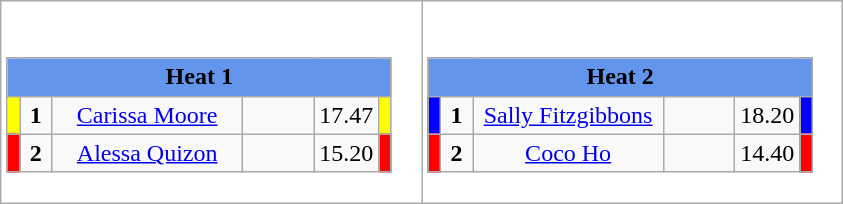<table class="wikitable" style="background:#fff;">
<tr>
<td><div><br><table class="wikitable">
<tr>
<td colspan="6"  style="text-align:center; background:#6495ed;"><strong>Heat 1</strong></td>
</tr>
<tr>
<td style="width:01px; background: #ff0;"></td>
<td style="width:14px; text-align:center;"><strong>1</strong></td>
<td style="width:120px; text-align:center;"><a href='#'>Carissa Moore</a></td>
<td style="width:40px; text-align:center;"></td>
<td style="width:20px; text-align:center;">17.47</td>
<td style="width:01px; background: #ff0;"></td>
</tr>
<tr>
<td style="width:01px; background: #f00;"></td>
<td style="width:14px; text-align:center;"><strong>2</strong></td>
<td style="width:120px; text-align:center;"><a href='#'>Alessa Quizon</a></td>
<td style="width:40px; text-align:center;"></td>
<td style="width:20px; text-align:center;">15.20</td>
<td style="width:01px; background: #f00;"></td>
</tr>
</table>
</div></td>
<td><div><br><table class="wikitable">
<tr>
<td colspan="6"  style="text-align:center; background:#6495ed;"><strong>Heat 2</strong></td>
</tr>
<tr>
<td style="width:01px; background: #00f;"></td>
<td style="width:14px; text-align:center;"><strong>1</strong></td>
<td style="width:120px; text-align:center;"><a href='#'>Sally Fitzgibbons</a></td>
<td style="width:40px; text-align:center;"></td>
<td style="width:20px; text-align:center;">18.20</td>
<td style="width:01px; background: #00f;"></td>
</tr>
<tr>
<td style="width:01px; background: #f00;"></td>
<td style="width:14px; text-align:center;"><strong>2</strong></td>
<td style="width:120px; text-align:center;"><a href='#'>Coco Ho</a></td>
<td style="width:40px; text-align:center;"></td>
<td style="width:20px; text-align:center;">14.40</td>
<td style="width:01px; background: #f00;"></td>
</tr>
</table>
</div></td>
</tr>
</table>
